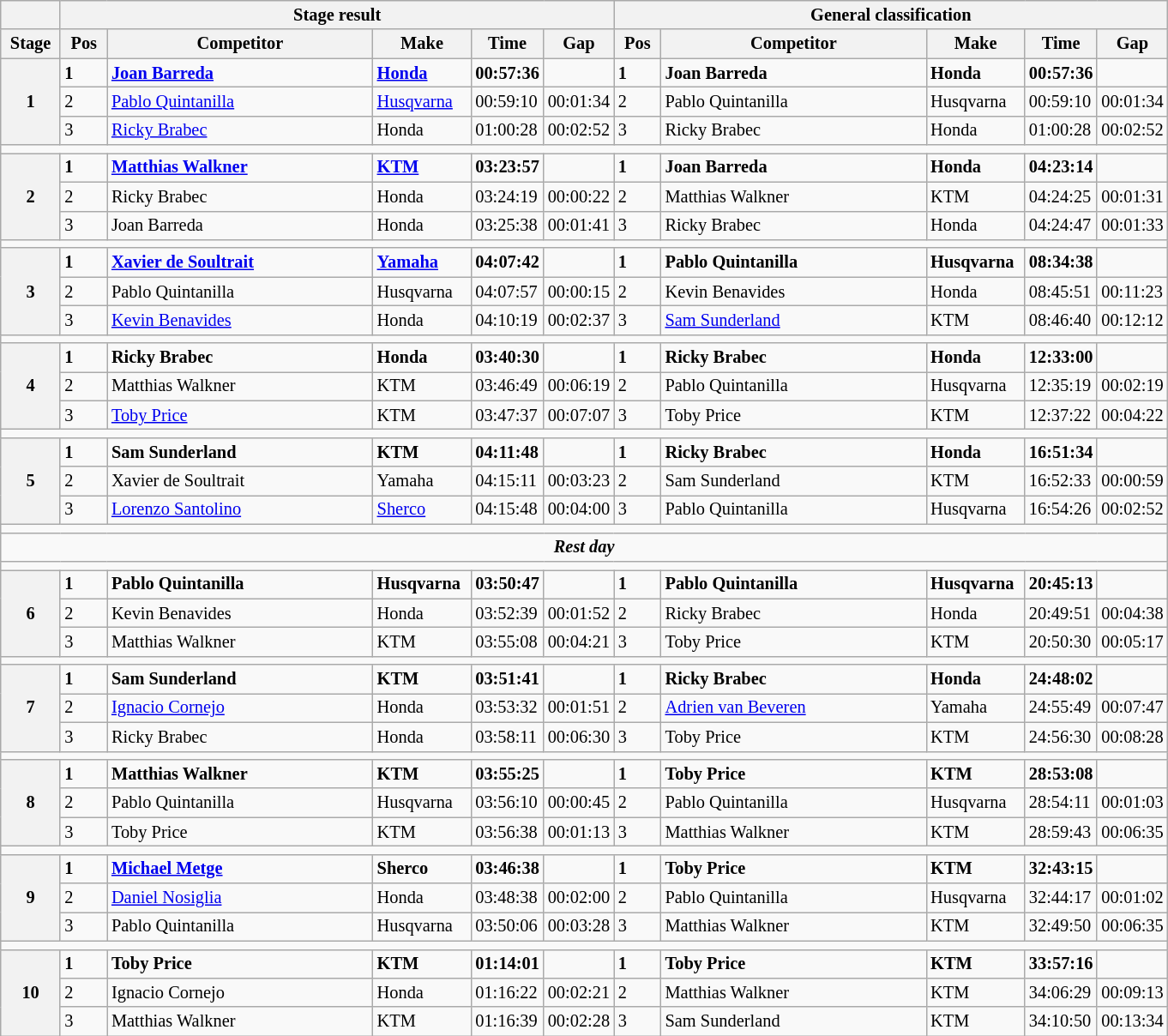<table class="wikitable" style="font-size:85%;">
<tr>
<th></th>
<th colspan=5>Stage result</th>
<th colspan=5>General classification</th>
</tr>
<tr>
<th width="40px">Stage</th>
<th width="30px">Pos</th>
<th width="200px">Competitor</th>
<th width="70px">Make</th>
<th width="40px">Time</th>
<th width="40px">Gap</th>
<th width="30px">Pos</th>
<th width="200px">Competitor</th>
<th width="70px">Make</th>
<th width="40px">Time</th>
<th width="40px">Gap</th>
</tr>
<tr>
<th rowspan=3>1</th>
<td><strong>1</strong></td>
<td><strong> <a href='#'>Joan Barreda</a></strong></td>
<td><strong><a href='#'>Honda</a></strong></td>
<td><strong>00:57:36</strong></td>
<td></td>
<td><strong>1</strong></td>
<td><strong> Joan Barreda</strong></td>
<td><strong>Honda</strong></td>
<td><strong>00:57:36</strong></td>
<td></td>
</tr>
<tr>
<td>2</td>
<td> <a href='#'>Pablo Quintanilla</a></td>
<td><a href='#'>Husqvarna</a></td>
<td>00:59:10</td>
<td>00:01:34</td>
<td>2</td>
<td> Pablo Quintanilla</td>
<td>Husqvarna</td>
<td>00:59:10</td>
<td>00:01:34</td>
</tr>
<tr>
<td>3</td>
<td> <a href='#'>Ricky Brabec</a></td>
<td>Honda</td>
<td>01:00:28</td>
<td>00:02:52</td>
<td>3</td>
<td> Ricky Brabec</td>
<td>Honda</td>
<td>01:00:28</td>
<td>00:02:52</td>
</tr>
<tr>
<td colspan=11></td>
</tr>
<tr>
<th rowspan=3>2</th>
<td><strong>1</strong></td>
<td><strong> <a href='#'>Matthias Walkner</a></strong></td>
<td><strong><a href='#'>KTM</a></strong></td>
<td><strong>03:23:57</strong></td>
<td></td>
<td><strong>1</strong></td>
<td><strong> Joan Barreda</strong></td>
<td><strong>Honda</strong></td>
<td><strong>04:23:14</strong></td>
<td></td>
</tr>
<tr>
<td>2</td>
<td> Ricky Brabec</td>
<td>Honda</td>
<td>03:24:19</td>
<td>00:00:22</td>
<td>2</td>
<td> Matthias Walkner</td>
<td>KTM</td>
<td>04:24:25</td>
<td>00:01:31</td>
</tr>
<tr>
<td>3</td>
<td> Joan Barreda</td>
<td>Honda</td>
<td>03:25:38</td>
<td>00:01:41</td>
<td>3</td>
<td> Ricky Brabec</td>
<td>Honda</td>
<td>04:24:47</td>
<td>00:01:33</td>
</tr>
<tr>
<td colspan=11></td>
</tr>
<tr>
<th rowspan=3>3</th>
<td><strong>1</strong></td>
<td><strong> <a href='#'>Xavier de Soultrait</a></strong></td>
<td><strong><a href='#'>Yamaha</a></strong></td>
<td><strong>04:07:42</strong></td>
<td></td>
<td><strong>1</strong></td>
<td><strong> Pablo Quintanilla</strong></td>
<td><strong>Husqvarna</strong></td>
<td><strong>08:34:38</strong></td>
<td></td>
</tr>
<tr>
<td>2</td>
<td> Pablo Quintanilla</td>
<td>Husqvarna</td>
<td>04:07:57</td>
<td>00:00:15</td>
<td>2</td>
<td> Kevin Benavides</td>
<td>Honda</td>
<td>08:45:51</td>
<td>00:11:23</td>
</tr>
<tr>
<td>3</td>
<td> <a href='#'>Kevin Benavides</a></td>
<td>Honda</td>
<td>04:10:19</td>
<td>00:02:37</td>
<td>3</td>
<td> <a href='#'>Sam Sunderland</a></td>
<td>KTM</td>
<td>08:46:40</td>
<td>00:12:12</td>
</tr>
<tr>
<td colspan=11></td>
</tr>
<tr>
<th rowspan=3>4</th>
<td><strong>1</strong></td>
<td><strong> Ricky Brabec</strong></td>
<td><strong>Honda</strong></td>
<td><strong>03:40:30</strong></td>
<td></td>
<td><strong>1</strong></td>
<td><strong> Ricky Brabec</strong></td>
<td><strong>Honda</strong></td>
<td><strong>12:33:00</strong></td>
<td></td>
</tr>
<tr>
<td>2</td>
<td> Matthias Walkner</td>
<td>KTM</td>
<td>03:46:49</td>
<td>00:06:19</td>
<td>2</td>
<td> Pablo Quintanilla</td>
<td>Husqvarna</td>
<td>12:35:19</td>
<td>00:02:19</td>
</tr>
<tr>
<td>3</td>
<td> <a href='#'>Toby Price</a></td>
<td>KTM</td>
<td>03:47:37</td>
<td>00:07:07</td>
<td>3</td>
<td> Toby Price</td>
<td>KTM</td>
<td>12:37:22</td>
<td>00:04:22</td>
</tr>
<tr>
<td colspan=11></td>
</tr>
<tr>
<th rowspan=3>5</th>
<td><strong>1</strong></td>
<td><strong> Sam Sunderland</strong></td>
<td><strong>KTM</strong></td>
<td><strong>04:11:48</strong></td>
<td></td>
<td><strong>1</strong></td>
<td><strong> Ricky Brabec</strong></td>
<td><strong>Honda</strong></td>
<td><strong>16:51:34</strong></td>
<td></td>
</tr>
<tr>
<td>2</td>
<td> Xavier de Soultrait</td>
<td>Yamaha</td>
<td>04:15:11</td>
<td>00:03:23</td>
<td>2</td>
<td> Sam Sunderland</td>
<td>KTM</td>
<td>16:52:33</td>
<td>00:00:59</td>
</tr>
<tr>
<td>3</td>
<td> <a href='#'>Lorenzo Santolino</a></td>
<td><a href='#'>Sherco</a></td>
<td>04:15:48</td>
<td>00:04:00</td>
<td>3</td>
<td> Pablo Quintanilla</td>
<td>Husqvarna</td>
<td>16:54:26</td>
<td>00:02:52</td>
</tr>
<tr>
<td colspan=11></td>
</tr>
<tr>
<td colspan=11 style="text-align:center;"><strong><em>Rest day</em></strong></td>
</tr>
<tr>
<td colspan=11></td>
</tr>
<tr>
<th rowspan=3>6</th>
<td><strong>1</strong></td>
<td><strong> Pablo Quintanilla</strong></td>
<td><strong>Husqvarna</strong></td>
<td><strong>03:50:47</strong></td>
<td></td>
<td><strong>1</strong></td>
<td><strong> Pablo Quintanilla</strong></td>
<td><strong>Husqvarna</strong></td>
<td><strong>20:45:13</strong></td>
<td></td>
</tr>
<tr>
<td>2</td>
<td> Kevin Benavides</td>
<td>Honda</td>
<td>03:52:39</td>
<td>00:01:52</td>
<td>2</td>
<td> Ricky Brabec</td>
<td>Honda</td>
<td>20:49:51</td>
<td>00:04:38</td>
</tr>
<tr>
<td>3</td>
<td> Matthias Walkner</td>
<td>KTM</td>
<td>03:55:08</td>
<td>00:04:21</td>
<td>3</td>
<td> Toby Price</td>
<td>KTM</td>
<td>20:50:30</td>
<td>00:05:17</td>
</tr>
<tr>
<td colspan=11></td>
</tr>
<tr>
<th rowspan=3>7</th>
<td><strong>1</strong></td>
<td><strong> Sam Sunderland</strong></td>
<td><strong>KTM</strong></td>
<td><strong>03:51:41</strong></td>
<td></td>
<td><strong>1</strong></td>
<td><strong> Ricky Brabec</strong></td>
<td><strong>Honda</strong></td>
<td><strong>24:48:02</strong></td>
<td></td>
</tr>
<tr>
<td>2</td>
<td> <a href='#'>Ignacio Cornejo</a></td>
<td>Honda</td>
<td>03:53:32</td>
<td>00:01:51</td>
<td>2</td>
<td> <a href='#'>Adrien van Beveren</a></td>
<td>Yamaha</td>
<td>24:55:49</td>
<td>00:07:47</td>
</tr>
<tr>
<td>3</td>
<td> Ricky Brabec</td>
<td>Honda</td>
<td>03:58:11</td>
<td>00:06:30</td>
<td>3</td>
<td> Toby Price</td>
<td>KTM</td>
<td>24:56:30</td>
<td>00:08:28</td>
</tr>
<tr>
<td colspan=11></td>
</tr>
<tr>
<th rowspan=3>8</th>
<td><strong>1</strong></td>
<td><strong> Matthias Walkner</strong></td>
<td><strong>KTM</strong></td>
<td><strong>03:55:25</strong></td>
<td></td>
<td><strong>1</strong></td>
<td><strong> Toby Price</strong></td>
<td><strong>KTM</strong></td>
<td><strong>28:53:08</strong></td>
<td></td>
</tr>
<tr>
<td>2</td>
<td> Pablo Quintanilla</td>
<td>Husqvarna</td>
<td>03:56:10</td>
<td>00:00:45</td>
<td>2</td>
<td> Pablo Quintanilla</td>
<td>Husqvarna</td>
<td>28:54:11</td>
<td>00:01:03</td>
</tr>
<tr>
<td>3</td>
<td> Toby Price</td>
<td>KTM</td>
<td>03:56:38</td>
<td>00:01:13</td>
<td>3</td>
<td> Matthias Walkner</td>
<td>KTM</td>
<td>28:59:43</td>
<td>00:06:35</td>
</tr>
<tr>
<td colspan=11></td>
</tr>
<tr>
<th rowspan=3>9</th>
<td><strong>1</strong></td>
<td><strong> <a href='#'>Michael Metge</a></strong></td>
<td><strong>Sherco</strong></td>
<td><strong>03:46:38</strong></td>
<td></td>
<td><strong>1</strong></td>
<td><strong> Toby Price</strong></td>
<td><strong>KTM</strong></td>
<td><strong>32:43:15</strong></td>
<td></td>
</tr>
<tr>
<td>2</td>
<td> <a href='#'>Daniel Nosiglia</a></td>
<td>Honda</td>
<td>03:48:38</td>
<td>00:02:00</td>
<td>2</td>
<td> Pablo Quintanilla</td>
<td>Husqvarna</td>
<td>32:44:17</td>
<td>00:01:02</td>
</tr>
<tr>
<td>3</td>
<td> Pablo Quintanilla</td>
<td>Husqvarna</td>
<td>03:50:06</td>
<td>00:03:28</td>
<td>3</td>
<td> Matthias Walkner</td>
<td>KTM</td>
<td>32:49:50</td>
<td>00:06:35</td>
</tr>
<tr>
<td colspan=11></td>
</tr>
<tr>
<th rowspan=3>10</th>
<td><strong>1</strong></td>
<td><strong> Toby Price</strong></td>
<td><strong>KTM</strong></td>
<td><strong>01:14:01</strong></td>
<td></td>
<td><strong>1</strong></td>
<td><strong> Toby Price</strong></td>
<td><strong>KTM</strong></td>
<td><strong>33:57:16</strong></td>
<td></td>
</tr>
<tr>
<td>2</td>
<td> Ignacio Cornejo</td>
<td>Honda</td>
<td>01:16:22</td>
<td>00:02:21</td>
<td>2</td>
<td> Matthias Walkner</td>
<td>KTM</td>
<td>34:06:29</td>
<td>00:09:13</td>
</tr>
<tr>
<td>3</td>
<td> Matthias Walkner</td>
<td>KTM</td>
<td>01:16:39</td>
<td>00:02:28</td>
<td>3</td>
<td> Sam Sunderland</td>
<td>KTM</td>
<td>34:10:50</td>
<td>00:13:34</td>
</tr>
</table>
